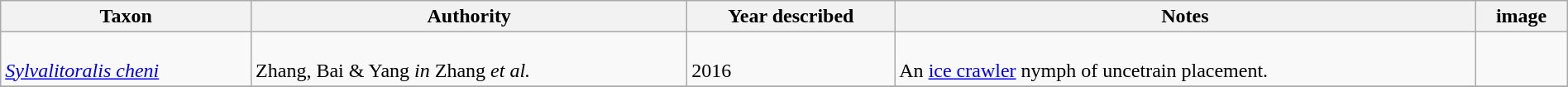<table class="wikitable sortable" align="center" width="100%">
<tr>
<th>Taxon</th>
<th>Authority</th>
<th>Year described</th>
<th>Notes</th>
<th>image</th>
</tr>
<tr>
<td><br><em><a href='#'>Sylvalitoralis cheni</a></em></td>
<td><br>Zhang, Bai & Yang <em>in</em> Zhang <em>et al.</em></td>
<td><br>2016</td>
<td><br>An <a href='#'>ice crawler</a> nymph of uncetrain placement.</td>
<td></td>
</tr>
<tr>
</tr>
</table>
